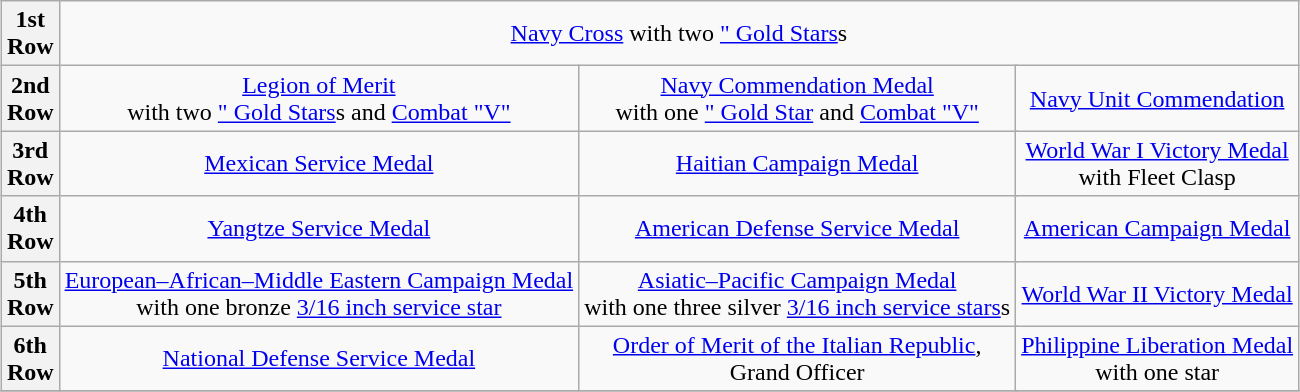<table class="wikitable" style="margin:1em auto; text-align:center;">
<tr>
<th>1st<br> Row</th>
<td colspan="14"><a href='#'>Navy Cross</a> with two <a href='#'>" Gold Stars</a>s</td>
</tr>
<tr>
<th>2nd<br> Row</th>
<td colspan="4"><a href='#'>Legion of Merit</a> <br> with two <a href='#'>" Gold Stars</a>s and <a href='#'>Combat "V"</a></td>
<td colspan="4"><a href='#'>Navy Commendation Medal</a> <br> with one <a href='#'>" Gold Star</a> and <a href='#'>Combat "V"</a></td>
<td colspan="4"><a href='#'>Navy Unit Commendation</a></td>
</tr>
<tr>
<th>3rd<br> Row</th>
<td colspan="4"><a href='#'>Mexican Service Medal</a></td>
<td colspan="4"><a href='#'>Haitian Campaign Medal</a></td>
<td colspan="4"><a href='#'>World War I Victory Medal</a> <br>with Fleet Clasp</td>
</tr>
<tr>
<th>4th<br> Row</th>
<td colspan="4"><a href='#'>Yangtze Service Medal</a></td>
<td colspan="4"><a href='#'>American Defense Service Medal</a></td>
<td colspan="4"><a href='#'>American Campaign Medal</a></td>
</tr>
<tr>
<th>5th<br> Row</th>
<td colspan="4"><a href='#'>European–African–Middle Eastern Campaign Medal</a>  <br>with one bronze <a href='#'>3/16 inch service star</a></td>
<td colspan="4"><a href='#'>Asiatic–Pacific Campaign Medal</a> <br>with one three silver <a href='#'>3/16 inch service stars</a>s</td>
<td colspan="4"><a href='#'>World War II Victory Medal</a></td>
</tr>
<tr>
<th>6th<br> Row</th>
<td colspan="4"><a href='#'>National Defense Service Medal</a></td>
<td colspan="4"><a href='#'>Order of Merit of the Italian Republic</a>, <br>Grand Officer</td>
<td colspan="4"><a href='#'>Philippine Liberation Medal</a> <br>with one star</td>
</tr>
<tr>
</tr>
</table>
